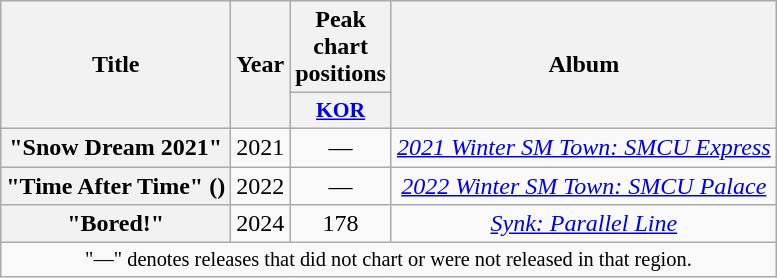<table class="wikitable plainrowheaders" style="text-align:center">
<tr>
<th scope="col" rowspan="2">Title</th>
<th scope="col" rowspan="2">Year</th>
<th scope="col">Peak chart<br>positions</th>
<th scope="col" rowspan="2">Album</th>
</tr>
<tr>
<th scope="col" style="font-size:90%; width:2.75em"><a href='#'>KOR</a><br></th>
</tr>
<tr>
<th scope="row">"Snow Dream 2021"<br></th>
<td>2021</td>
<td>—</td>
<td><em><a href='#'>2021 Winter SM Town: SMCU Express</a></em></td>
</tr>
<tr>
<th scope="row">"Time After Time" ()<br></th>
<td>2022</td>
<td>—</td>
<td><em><a href='#'>2022 Winter SM Town: SMCU Palace</a></em></td>
</tr>
<tr>
<th scope="row">"Bored!"</th>
<td>2024</td>
<td>178</td>
<td><em><a href='#'>Synk: Parallel Line</a></em></td>
</tr>
<tr>
<td colspan="4" style="font-size:85%">"—" denotes releases that did not chart or were not released in that region.</td>
</tr>
</table>
